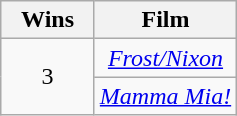<table class="wikitable plainrowheaders" style="text-align:center;">
<tr>
<th scope="col" style="width:55px;">Wins</th>
<th scope="col" style="text-align:center;">Film</th>
</tr>
<tr>
<td scope=row rowspan=2 style="text-align:center;">3</td>
<td><em><a href='#'>Frost/Nixon</a></em></td>
</tr>
<tr>
<td><em><a href='#'>Mamma Mia!</a></em></td>
</tr>
</table>
